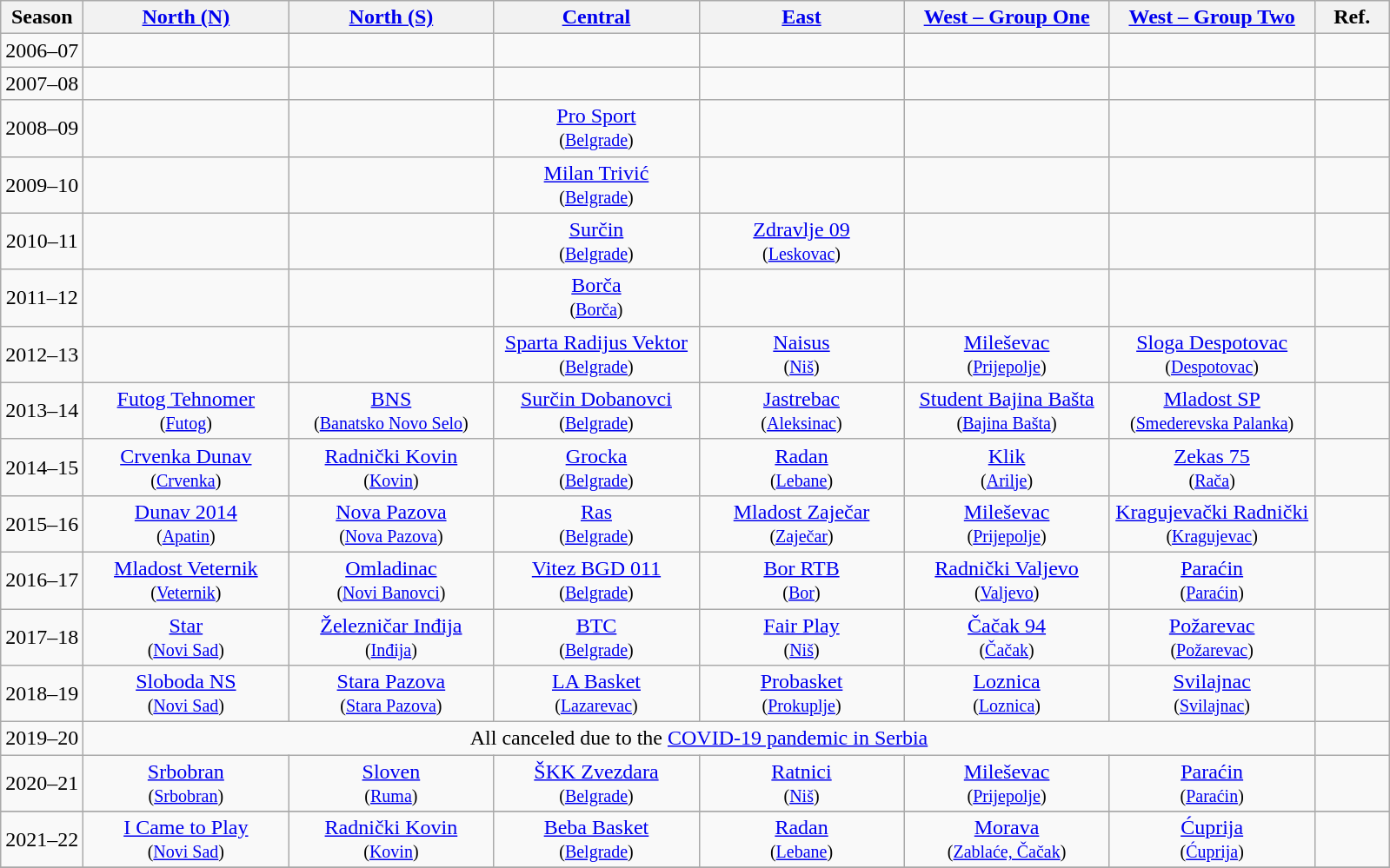<table class="wikitable" style="text-align:center; ">
<tr>
<th>Season</th>
<th width=150><a href='#'>North (N)</a></th>
<th width=150><a href='#'>North (S)</a></th>
<th width=150><a href='#'>Central</a></th>
<th width=150><a href='#'>East</a></th>
<th width=150><a href='#'>West – Group One</a></th>
<th width=150><a href='#'>West – Group Two</a></th>
<th width=50>Ref.</th>
</tr>
<tr>
<td>2006–07</td>
<td></td>
<td></td>
<td></td>
<td></td>
<td></td>
<td></td>
<td></td>
</tr>
<tr>
<td>2007–08</td>
<td></td>
<td></td>
<td></td>
<td></td>
<td></td>
<td></td>
<td></td>
</tr>
<tr>
<td>2008–09</td>
<td></td>
<td></td>
<td><a href='#'>Pro Sport</a><br><small>(<a href='#'>Belgrade</a>)</small></td>
<td></td>
<td></td>
<td></td>
<td></td>
</tr>
<tr>
<td>2009–10</td>
<td></td>
<td></td>
<td><a href='#'>Milan Trivić</a><br><small>(<a href='#'>Belgrade</a>)</small></td>
<td></td>
<td></td>
<td></td>
<td></td>
</tr>
<tr>
<td>2010–11</td>
<td></td>
<td></td>
<td><a href='#'>Surčin</a><br><small>(<a href='#'>Belgrade</a>)</small></td>
<td><a href='#'>Zdravlje 09</a><br><small>(<a href='#'>Leskovac</a>)</small></td>
<td></td>
<td></td>
<td></td>
</tr>
<tr>
<td>2011–12</td>
<td></td>
<td></td>
<td><a href='#'>Borča</a><br><small>(<a href='#'>Borča</a>)</small></td>
<td></td>
<td></td>
<td></td>
<td></td>
</tr>
<tr>
<td>2012–13</td>
<td></td>
<td></td>
<td><a href='#'>Sparta Radijus Vektor</a><br><small>(<a href='#'>Belgrade</a>)</small></td>
<td><a href='#'>Naisus</a><br><small>(<a href='#'>Niš</a>)</small></td>
<td><a href='#'>Mileševac</a><br><small>(<a href='#'>Prijepolje</a>)</small></td>
<td><a href='#'>Sloga Despotovac</a><br><small>(<a href='#'>Despotovac</a>)</small></td>
<td></td>
</tr>
<tr>
<td>2013–14</td>
<td><a href='#'>Futog Tehnomer</a><br><small>(<a href='#'>Futog</a>)</small></td>
<td><a href='#'>BNS</a><br><small>(<a href='#'>Banatsko Novo Selo</a>)</small></td>
<td><a href='#'>Surčin Dobanovci</a><br><small>(<a href='#'>Belgrade</a>)</small></td>
<td><a href='#'>Jastrebac</a><br><small>(<a href='#'>Aleksinac</a>)</small></td>
<td><a href='#'>Student Bajina Bašta</a><br><small>(<a href='#'>Bajina Bašta</a>)</small></td>
<td><a href='#'>Mladost SP</a><br><small>(<a href='#'>Smederevska Palanka</a>)</small></td>
<td></td>
</tr>
<tr>
<td>2014–15</td>
<td><a href='#'>Crvenka Dunav</a><br><small>(<a href='#'>Crvenka</a>)</small></td>
<td><a href='#'>Radnički Kovin</a><br><small>(<a href='#'>Kovin</a>)</small></td>
<td><a href='#'>Grocka</a><br><small>(<a href='#'>Belgrade</a>)</small></td>
<td><a href='#'>Radan</a><br><small>(<a href='#'>Lebane</a>)</small></td>
<td><a href='#'>Klik</a><br><small>(<a href='#'>Arilje</a>)</small></td>
<td><a href='#'>Zekas 75</a><br><small>(<a href='#'>Rača</a>)</small></td>
<td></td>
</tr>
<tr>
<td>2015–16</td>
<td><a href='#'>Dunav 2014</a><br><small>(<a href='#'>Apatin</a>)</small></td>
<td><a href='#'>Nova Pazova</a><br><small>(<a href='#'>Nova Pazova</a>)</small></td>
<td><a href='#'>Ras</a><br><small>(<a href='#'>Belgrade</a>)</small></td>
<td><a href='#'>Mladost Zaječar</a><br><small>(<a href='#'>Zaječar</a>)</small></td>
<td><a href='#'>Mileševac</a><br><small>(<a href='#'>Prijepolje</a>)</small></td>
<td><a href='#'>Kragujevački Radnički</a><br><small>(<a href='#'>Kragujevac</a>)</small></td>
<td></td>
</tr>
<tr>
<td>2016–17</td>
<td><a href='#'>Mladost Veternik</a><br><small>(<a href='#'>Veternik</a>)</small></td>
<td><a href='#'>Omladinac</a><br><small>(<a href='#'>Novi Banovci</a>)</small></td>
<td><a href='#'>Vitez BGD 011</a><br><small>(<a href='#'>Belgrade</a>)</small></td>
<td><a href='#'>Bor RTB</a><br><small>(<a href='#'>Bor</a>)</small></td>
<td><a href='#'>Radnički Valjevo</a><br><small>(<a href='#'>Valjevo</a>)</small></td>
<td><a href='#'>Paraćin</a><br><small>(<a href='#'>Paraćin</a>)</small></td>
<td></td>
</tr>
<tr>
<td>2017–18</td>
<td><a href='#'>Star</a><br><small>(<a href='#'>Novi Sad</a>)</small></td>
<td><a href='#'>Železničar Inđija</a><br><small>(<a href='#'>Inđija</a>)</small></td>
<td><a href='#'>BTC</a><br><small>(<a href='#'>Belgrade</a>)</small></td>
<td><a href='#'>Fair Play</a><br><small>(<a href='#'>Niš</a>)</small></td>
<td><a href='#'>Čačak 94</a><br><small>(<a href='#'>Čačak</a>)</small></td>
<td><a href='#'>Požarevac</a><br><small>(<a href='#'>Požarevac</a>)</small></td>
<td></td>
</tr>
<tr>
<td>2018–19</td>
<td><a href='#'>Sloboda NS</a><br><small>(<a href='#'>Novi Sad</a>)</small></td>
<td><a href='#'>Stara Pazova</a><br><small>(<a href='#'>Stara Pazova</a>)</small></td>
<td><a href='#'>LA Basket</a><br><small>(<a href='#'>Lazarevac</a>)</small></td>
<td><a href='#'>Probasket</a><br><small>(<a href='#'>Prokuplje</a>)</small></td>
<td><a href='#'>Loznica</a><br><small>(<a href='#'>Loznica</a>)</small></td>
<td><a href='#'>Svilajnac</a><br><small>(<a href='#'>Svilajnac</a>)</small></td>
<td></td>
</tr>
<tr>
<td>2019–20</td>
<td colspan=6>All canceled due to the <a href='#'>COVID-19 pandemic in Serbia</a></td>
<td></td>
</tr>
<tr>
<td>2020–21</td>
<td><a href='#'>Srbobran</a><br><small>(<a href='#'>Srbobran</a>)</small></td>
<td><a href='#'>Sloven</a><br><small>(<a href='#'>Ruma</a>)</small></td>
<td><a href='#'>ŠKK Zvezdara</a><br><small>(<a href='#'>Belgrade</a>)</small></td>
<td><a href='#'>Ratnici</a><br><small>(<a href='#'>Niš</a>)</small></td>
<td><a href='#'>Mileševac</a><br><small>(<a href='#'>Prijepolje</a>)</small></td>
<td><a href='#'>Paraćin</a><br><small>(<a href='#'>Paraćin</a>)</small></td>
<td><br><br></td>
</tr>
<tr>
</tr>
<tr>
<td>2021–22</td>
<td><a href='#'>I Came to Play</a><br><small>(<a href='#'>Novi Sad</a>)</small></td>
<td><a href='#'>Radnički Kovin</a><br><small>(<a href='#'>Kovin</a>)</small></td>
<td><a href='#'>Beba Basket</a><br><small>(<a href='#'>Belgrade</a>)</small></td>
<td><a href='#'>Radan</a><br><small>(<a href='#'>Lebane</a>)</small></td>
<td><a href='#'>Morava</a><br><small>(<a href='#'>Zablaće, Čačak</a>)</small></td>
<td><a href='#'>Ćuprija</a><br><small>(<a href='#'>Ćuprija</a>)</small></td>
<td></td>
</tr>
<tr>
</tr>
</table>
